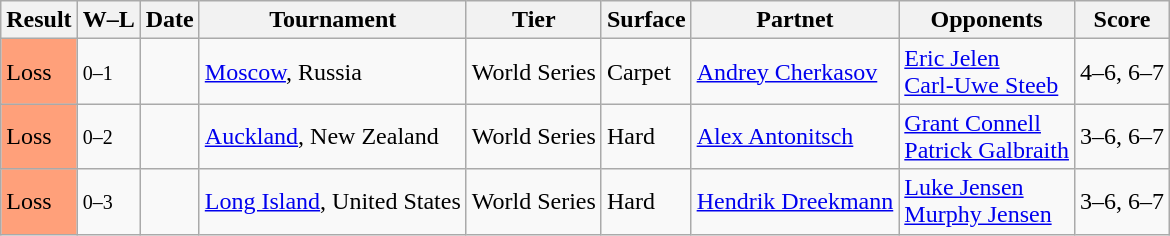<table class="sortable wikitable">
<tr>
<th>Result</th>
<th class="unsortable">W–L</th>
<th>Date</th>
<th>Tournament</th>
<th>Tier</th>
<th>Surface</th>
<th>Partnet</th>
<th>Opponents</th>
<th class="unsortable">Score</th>
</tr>
<tr>
<td style="background:#ffa07a;">Loss</td>
<td><small>0–1</small></td>
<td><a href='#'></a></td>
<td><a href='#'>Moscow</a>, Russia</td>
<td>World Series</td>
<td>Carpet</td>
<td> <a href='#'>Andrey Cherkasov</a></td>
<td> <a href='#'>Eric Jelen</a> <br>  <a href='#'>Carl-Uwe Steeb</a></td>
<td>4–6, 6–7</td>
</tr>
<tr>
<td style="background:#ffa07a;">Loss</td>
<td><small>0–2</small></td>
<td><a href='#'></a></td>
<td><a href='#'>Auckland</a>, New Zealand</td>
<td>World Series</td>
<td>Hard</td>
<td> <a href='#'>Alex Antonitsch</a></td>
<td> <a href='#'>Grant Connell</a> <br>  <a href='#'>Patrick Galbraith</a></td>
<td>3–6, 6–7</td>
</tr>
<tr>
<td style="background:#ffa07a;">Loss</td>
<td><small>0–3</small></td>
<td><a href='#'></a></td>
<td><a href='#'>Long Island</a>, United States</td>
<td>World Series</td>
<td>Hard</td>
<td> <a href='#'>Hendrik Dreekmann</a></td>
<td> <a href='#'>Luke Jensen</a> <br>  <a href='#'>Murphy Jensen</a></td>
<td>3–6, 6–7</td>
</tr>
</table>
